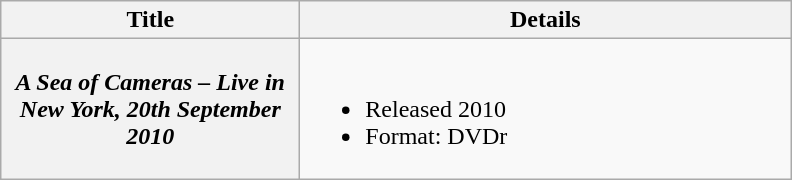<table class="wikitable plainrowheaders">
<tr>
<th scope="col" style="width:12em;">Title</th>
<th scope="col" style="width:20em;">Details</th>
</tr>
<tr>
<th scope="row"><em>A Sea of Cameras – Live in New York, 20th September 2010</em></th>
<td><br><ul><li>Released 2010</li><li>Format: DVDr</li></ul></td>
</tr>
</table>
